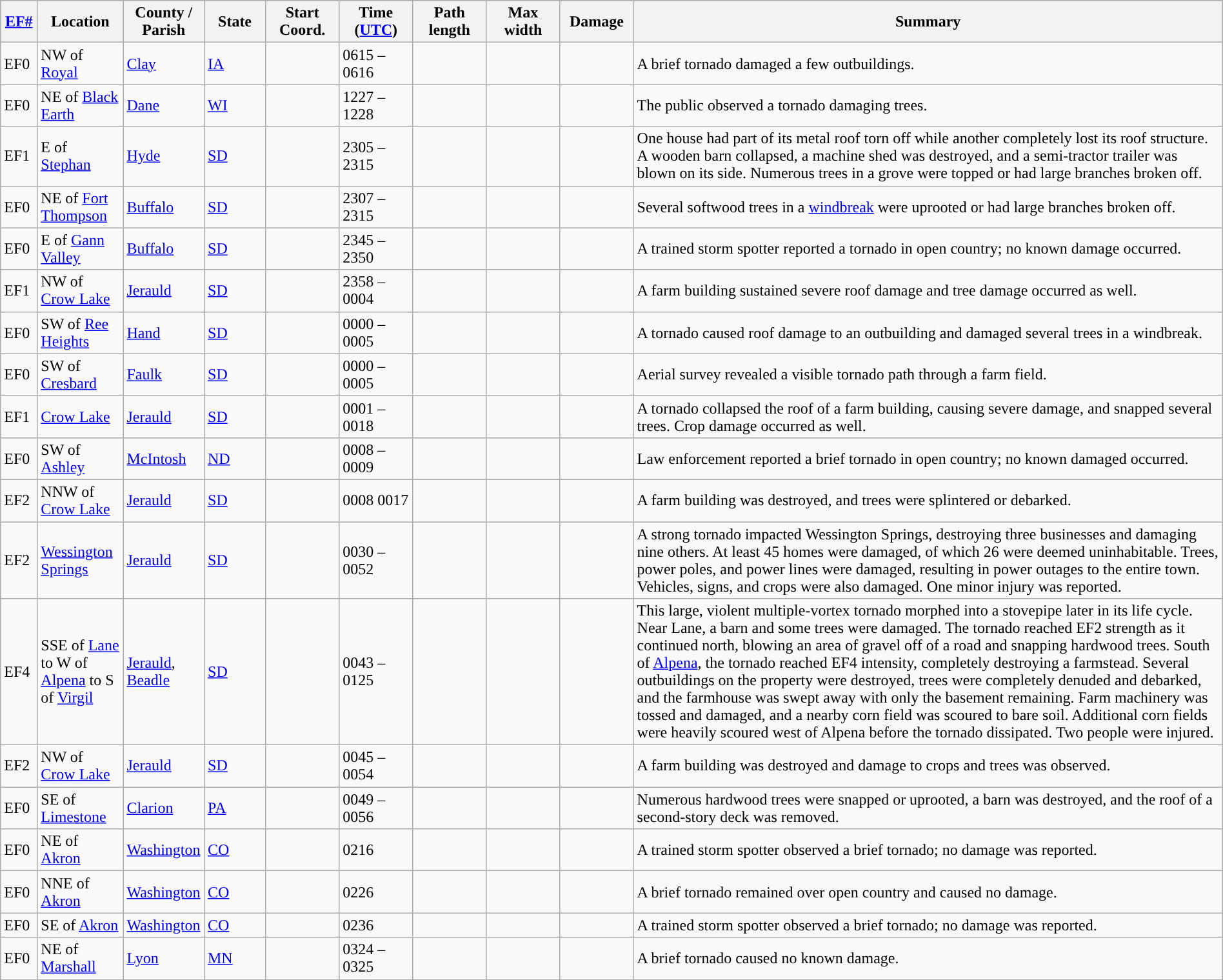<table class="wikitable sortable" style="width:100%;">
<tr>
<th scope="col" width="3%" align="center"><a href='#'>EF#</a></th>
<th scope="col" width="7%" align="center" class="unsortable">Location</th>
<th scope="col" width="6%" align="center" class="unsortable">County / Parish</th>
<th scope="col" width="5%" align="center">State</th>
<th scope="col" width="6%" align="center">Start Coord.</th>
<th scope="col" width="6%" align="center">Time (<a href='#'>UTC</a>)</th>
<th scope="col" width="6%" align="center">Path length</th>
<th scope="col" width="6%" align="center">Max width</th>
<th scope="col" width="6%" align="center">Damage</th>
<th scope="col" width="48%" class="unsortable" align="center">Summary</th>
</tr>
<tr>
<td>EF0</td>
<td>NW of <a href='#'>Royal</a></td>
<td><a href='#'>Clay</a></td>
<td><a href='#'>IA</a></td>
<td></td>
<td>0615 – 0616</td>
<td></td>
<td></td>
<td></td>
<td>A brief tornado damaged a few outbuildings.</td>
</tr>
<tr>
<td>EF0</td>
<td>NE of <a href='#'>Black Earth</a></td>
<td><a href='#'>Dane</a></td>
<td><a href='#'>WI</a></td>
<td></td>
<td>1227 – 1228</td>
<td></td>
<td></td>
<td></td>
<td>The public observed a tornado damaging trees.</td>
</tr>
<tr>
<td>EF1</td>
<td>E of <a href='#'>Stephan</a></td>
<td><a href='#'>Hyde</a></td>
<td><a href='#'>SD</a></td>
<td></td>
<td>2305 – 2315</td>
<td></td>
<td></td>
<td></td>
<td>One house had part of its metal roof torn off while another completely lost its roof structure. A wooden barn collapsed, a machine shed was destroyed, and a semi-tractor trailer was blown on its side. Numerous trees in a grove were topped or had large branches broken off.</td>
</tr>
<tr>
<td>EF0</td>
<td>NE of <a href='#'>Fort Thompson</a></td>
<td><a href='#'>Buffalo</a></td>
<td><a href='#'>SD</a></td>
<td></td>
<td>2307 – 2315</td>
<td></td>
<td></td>
<td></td>
<td>Several softwood trees in a <a href='#'>windbreak</a> were uprooted or had large branches broken off.</td>
</tr>
<tr>
<td>EF0</td>
<td>E of <a href='#'>Gann Valley</a></td>
<td><a href='#'>Buffalo</a></td>
<td><a href='#'>SD</a></td>
<td></td>
<td>2345 – 2350</td>
<td></td>
<td></td>
<td></td>
<td>A trained storm spotter reported a tornado in open country; no known damage occurred.</td>
</tr>
<tr>
<td>EF1</td>
<td>NW of <a href='#'>Crow Lake</a></td>
<td><a href='#'>Jerauld</a></td>
<td><a href='#'>SD</a></td>
<td></td>
<td>2358 – 0004</td>
<td></td>
<td></td>
<td></td>
<td>A farm building sustained severe roof damage and tree damage occurred as well.</td>
</tr>
<tr>
<td>EF0</td>
<td>SW of <a href='#'>Ree Heights</a></td>
<td><a href='#'>Hand</a></td>
<td><a href='#'>SD</a></td>
<td></td>
<td>0000 – 0005</td>
<td></td>
<td></td>
<td></td>
<td>A tornado caused roof damage to an outbuilding and damaged several trees in a windbreak.</td>
</tr>
<tr>
<td>EF0</td>
<td>SW of <a href='#'>Cresbard</a></td>
<td><a href='#'>Faulk</a></td>
<td><a href='#'>SD</a></td>
<td></td>
<td>0000 – 0005</td>
<td></td>
<td></td>
<td></td>
<td>Aerial survey revealed a visible tornado path through a farm field.</td>
</tr>
<tr>
<td>EF1</td>
<td><a href='#'>Crow Lake</a></td>
<td><a href='#'>Jerauld</a></td>
<td><a href='#'>SD</a></td>
<td></td>
<td>0001 – 0018</td>
<td></td>
<td></td>
<td></td>
<td>A tornado collapsed the roof of a farm building, causing severe damage, and snapped several trees. Crop damage occurred as well.</td>
</tr>
<tr>
<td>EF0</td>
<td>SW of <a href='#'>Ashley</a></td>
<td><a href='#'>McIntosh</a></td>
<td><a href='#'>ND</a></td>
<td></td>
<td>0008 – 0009</td>
<td></td>
<td></td>
<td></td>
<td>Law enforcement reported a brief tornado in open country; no known damaged occurred.</td>
</tr>
<tr>
<td>EF2</td>
<td>NNW of <a href='#'>Crow Lake</a></td>
<td><a href='#'>Jerauld</a></td>
<td><a href='#'>SD</a></td>
<td></td>
<td>0008 0017</td>
<td></td>
<td></td>
<td></td>
<td>A farm building was destroyed, and trees were splintered or debarked.</td>
</tr>
<tr>
<td>EF2</td>
<td><a href='#'>Wessington Springs</a></td>
<td><a href='#'>Jerauld</a></td>
<td><a href='#'>SD</a></td>
<td></td>
<td>0030 – 0052</td>
<td></td>
<td></td>
<td></td>
<td>A strong tornado impacted Wessington Springs, destroying three businesses and damaging nine others. At least 45 homes were damaged, of which 26 were deemed uninhabitable. Trees, power poles, and power lines were damaged, resulting in power outages to the entire town. Vehicles, signs, and crops were also damaged. One minor injury was reported.</td>
</tr>
<tr>
<td>EF4</td>
<td>SSE of <a href='#'>Lane</a> to W of <a href='#'>Alpena</a> to S of <a href='#'>Virgil</a></td>
<td><a href='#'>Jerauld</a>, <a href='#'>Beadle</a></td>
<td><a href='#'>SD</a></td>
<td></td>
<td>0043 – 0125</td>
<td></td>
<td></td>
<td></td>
<td>This large, violent multiple-vortex tornado morphed into a stovepipe later in its life cycle. Near Lane, a barn and some trees were damaged. The tornado reached EF2 strength as it continued north, blowing an area of gravel off of a road and snapping hardwood trees. South of <a href='#'>Alpena</a>, the tornado reached EF4 intensity, completely destroying a farmstead. Several outbuildings on the property were destroyed, trees were completely denuded and debarked, and the farmhouse was swept away with only the basement remaining. Farm machinery was tossed and damaged, and a nearby corn field was scoured to bare soil. Additional corn fields were heavily scoured west of Alpena before the tornado dissipated. Two people were injured.</td>
</tr>
<tr>
<td>EF2</td>
<td>NW of <a href='#'>Crow Lake</a></td>
<td><a href='#'>Jerauld</a></td>
<td><a href='#'>SD</a></td>
<td></td>
<td>0045 – 0054</td>
<td></td>
<td></td>
<td></td>
<td>A farm building was destroyed and damage to crops and trees was observed.</td>
</tr>
<tr>
<td>EF0</td>
<td>SE of <a href='#'>Limestone</a></td>
<td><a href='#'>Clarion</a></td>
<td><a href='#'>PA</a></td>
<td></td>
<td>0049 – 0056</td>
<td></td>
<td></td>
<td></td>
<td>Numerous hardwood trees were snapped or uprooted, a barn was destroyed, and the roof of a second-story deck was removed.</td>
</tr>
<tr>
<td>EF0</td>
<td>NE of <a href='#'>Akron</a></td>
<td><a href='#'>Washington</a></td>
<td><a href='#'>CO</a></td>
<td></td>
<td>0216</td>
<td></td>
<td></td>
<td></td>
<td>A trained storm spotter observed a brief tornado; no damage was reported.</td>
</tr>
<tr>
<td>EF0</td>
<td>NNE of <a href='#'>Akron</a></td>
<td><a href='#'>Washington</a></td>
<td><a href='#'>CO</a></td>
<td></td>
<td>0226</td>
<td></td>
<td></td>
<td></td>
<td>A brief tornado remained over open country and caused no damage.</td>
</tr>
<tr>
<td>EF0</td>
<td>SE of <a href='#'>Akron</a></td>
<td><a href='#'>Washington</a></td>
<td><a href='#'>CO</a></td>
<td></td>
<td>0236</td>
<td></td>
<td></td>
<td></td>
<td>A trained storm spotter observed a brief tornado; no damage was reported.</td>
</tr>
<tr>
<td>EF0</td>
<td>NE of <a href='#'>Marshall</a></td>
<td><a href='#'>Lyon</a></td>
<td><a href='#'>MN</a></td>
<td></td>
<td>0324 – 0325</td>
<td></td>
<td></td>
<td></td>
<td>A brief tornado caused no known damage.</td>
</tr>
<tr>
</tr>
</table>
